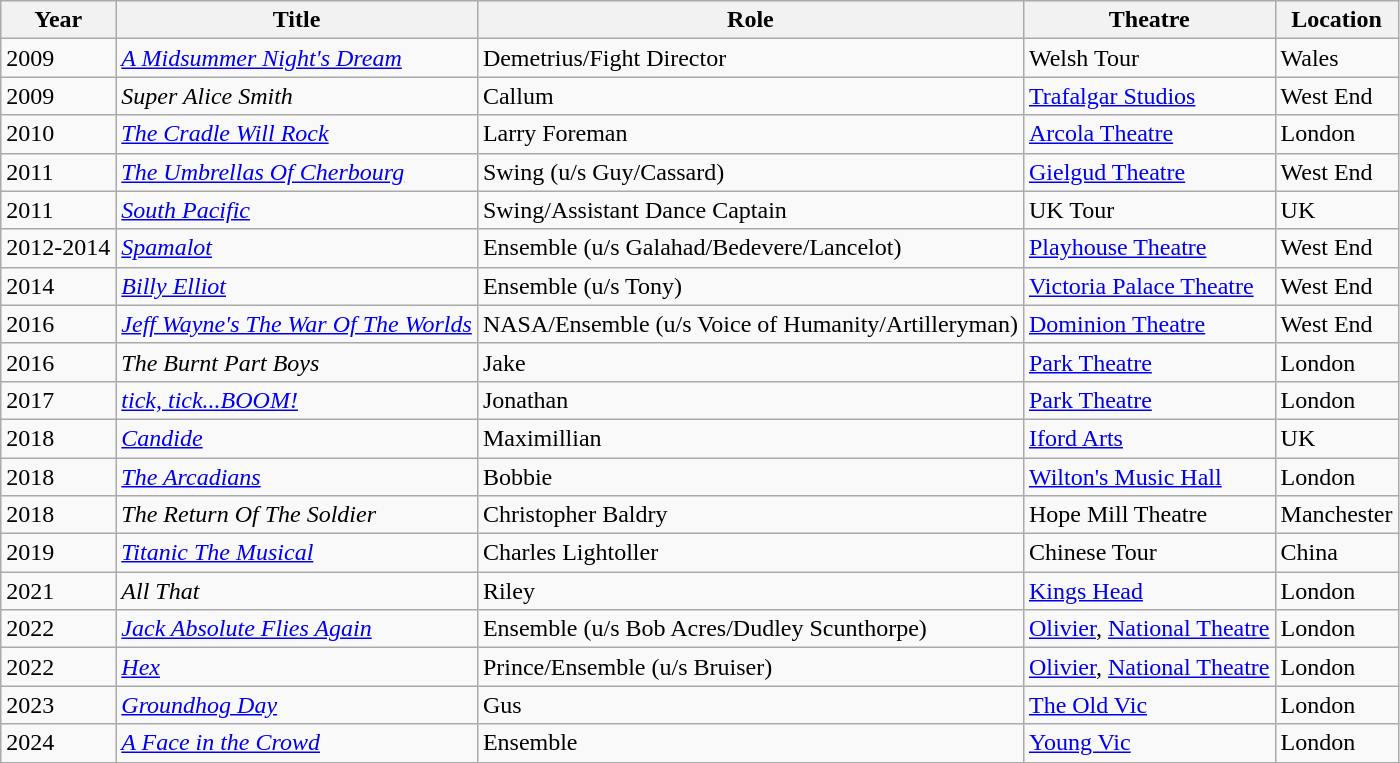<table class="wikitable">
<tr>
<th>Year</th>
<th>Title</th>
<th>Role</th>
<th>Theatre</th>
<th>Location</th>
</tr>
<tr>
<td>2009</td>
<td><em><a href='#'>A Midsummer Night's Dream</a></em></td>
<td>Demetrius/Fight Director</td>
<td>Welsh Tour</td>
<td>Wales</td>
</tr>
<tr>
<td>2009</td>
<td><em>Super Alice Smith</em></td>
<td>Callum</td>
<td><a href='#'>Trafalgar Studios</a></td>
<td>West End</td>
</tr>
<tr>
<td>2010</td>
<td><em><a href='#'>The Cradle Will Rock</a></em></td>
<td>Larry Foreman</td>
<td><a href='#'>Arcola Theatre</a></td>
<td>London</td>
</tr>
<tr>
<td>2011</td>
<td><a href='#'><em>The Umbrellas Of Cherbourg</em></a></td>
<td>Swing (u/s Guy/Cassard)</td>
<td><a href='#'>Gielgud Theatre</a></td>
<td>West End</td>
</tr>
<tr>
<td>2011</td>
<td><a href='#'><em>South Pacific</em></a></td>
<td>Swing/Assistant Dance Captain</td>
<td>UK Tour</td>
<td>UK</td>
</tr>
<tr>
<td>2012-2014</td>
<td><em><a href='#'>Spamalot</a></em></td>
<td>Ensemble (u/s Galahad/Bedevere/Lancelot)</td>
<td><a href='#'>Playhouse Theatre</a></td>
<td>West End</td>
</tr>
<tr>
<td>2014</td>
<td><a href='#'><em>Billy Elliot</em></a></td>
<td>Ensemble (u/s Tony)</td>
<td><a href='#'>Victoria Palace Theatre</a></td>
<td>West End</td>
</tr>
<tr>
<td>2016</td>
<td><a href='#'><em>Jeff Wayne's The War Of The Worlds</em></a></td>
<td>NASA/Ensemble (u/s Voice of Humanity/Artilleryman)</td>
<td><a href='#'>Dominion Theatre</a></td>
<td>West End</td>
</tr>
<tr>
<td>2016</td>
<td><em>The Burnt Part Boys</em></td>
<td>Jake</td>
<td><a href='#'>Park Theatre</a></td>
<td>London</td>
</tr>
<tr>
<td>2017</td>
<td><a href='#'><em>tick, tick...BOOM!</em></a></td>
<td>Jonathan</td>
<td><a href='#'>Park Theatre</a></td>
<td>London</td>
</tr>
<tr>
<td>2018</td>
<td><a href='#'><em>Candide</em></a></td>
<td>Maximillian</td>
<td><a href='#'>Iford Arts</a></td>
<td>UK</td>
</tr>
<tr>
<td>2018</td>
<td><a href='#'><em>The Arcadians</em></a></td>
<td>Bobbie</td>
<td><a href='#'>Wilton's Music Hall</a></td>
<td>London</td>
</tr>
<tr>
<td>2018</td>
<td><em>The Return Of The Soldier</em></td>
<td>Christopher Baldry</td>
<td>Hope Mill Theatre</td>
<td>Manchester</td>
</tr>
<tr>
<td>2019</td>
<td><a href='#'><em>Titanic The Musical</em></a></td>
<td>Charles Lightoller</td>
<td>Chinese Tour</td>
<td>China</td>
</tr>
<tr>
<td>2021</td>
<td><em>All That</em></td>
<td>Riley</td>
<td><a href='#'>Kings Head</a></td>
<td>London</td>
</tr>
<tr>
<td>2022</td>
<td><em><a href='#'>Jack Absolute Flies Again</a></em></td>
<td>Ensemble (u/s Bob Acres/Dudley Scunthorpe)</td>
<td><a href='#'>Olivier</a>, <a href='#'>National Theatre</a></td>
<td>London</td>
</tr>
<tr>
<td>2022</td>
<td><a href='#'><em>Hex</em></a></td>
<td>Prince/Ensemble (u/s Bruiser)</td>
<td><a href='#'>Olivier</a>, <a href='#'>National Theatre</a></td>
<td>London</td>
</tr>
<tr>
<td>2023</td>
<td><a href='#'><em>Groundhog Day</em></a></td>
<td>Gus</td>
<td><a href='#'>The Old Vic</a></td>
<td>London</td>
</tr>
<tr>
<td>2024</td>
<td><a href='#'><em>A Face in the Crowd</em></a></td>
<td>Ensemble</td>
<td><a href='#'>Young Vic</a></td>
<td>London</td>
</tr>
</table>
